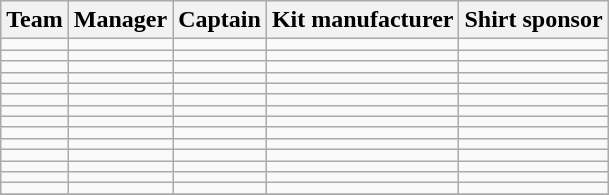<table class="wikitable sortable" style="text-align: left; font-size:100%">
<tr>
<th>Team</th>
<th>Manager</th>
<th>Captain</th>
<th>Kit manufacturer</th>
<th>Shirt sponsor</th>
</tr>
<tr>
<td></td>
<td></td>
<td></td>
<td></td>
<td></td>
</tr>
<tr>
<td></td>
<td></td>
<td></td>
<td></td>
<td></td>
</tr>
<tr>
<td></td>
<td></td>
<td></td>
<td></td>
<td></td>
</tr>
<tr>
<td></td>
<td></td>
<td></td>
<td></td>
<td></td>
</tr>
<tr>
<td></td>
<td></td>
<td></td>
<td></td>
<td></td>
</tr>
<tr>
<td></td>
<td></td>
<td></td>
<td></td>
<td></td>
</tr>
<tr>
<td></td>
<td></td>
<td></td>
<td></td>
<td></td>
</tr>
<tr>
<td></td>
<td></td>
<td></td>
<td></td>
<td></td>
</tr>
<tr>
<td></td>
<td></td>
<td></td>
<td></td>
<td></td>
</tr>
<tr>
<td></td>
<td></td>
<td></td>
<td></td>
<td></td>
</tr>
<tr>
<td></td>
<td></td>
<td></td>
<td></td>
<td></td>
</tr>
<tr>
<td></td>
<td></td>
<td></td>
<td></td>
<td></td>
</tr>
<tr>
<td></td>
<td></td>
<td></td>
<td></td>
<td></td>
</tr>
<tr>
<td></td>
<td></td>
<td></td>
<td></td>
<td></td>
</tr>
<tr>
</tr>
</table>
